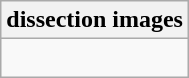<table class="wikitable collapsible">
<tr>
<th>dissection images</th>
</tr>
<tr>
<td><br>
</td>
</tr>
</table>
